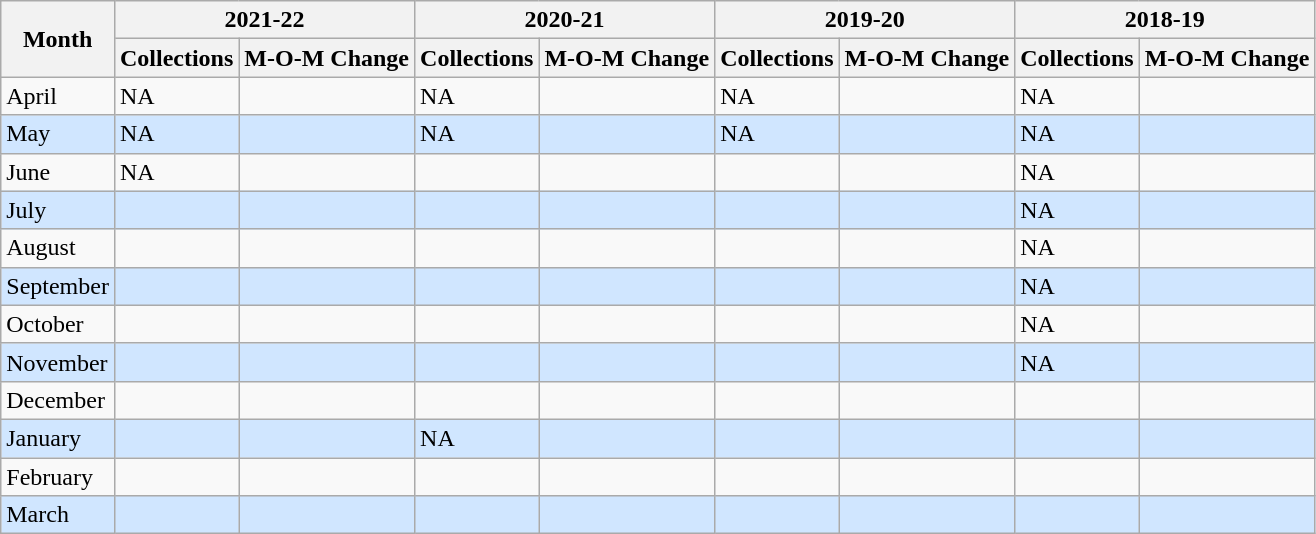<table class="wikitable sortable">
<tr>
<th rowspan="2">Month</th>
<th colspan=2>2021-22</th>
<th colspan=2>2020-21</th>
<th colspan=2>2019-20</th>
<th colspan=2>2018-19</th>
</tr>
<tr>
<th>Collections</th>
<th>M-O-M Change</th>
<th>Collections</th>
<th>M-O-M Change</th>
<th>Collections</th>
<th>M-O-M Change</th>
<th>Collections</th>
<th>M-O-M Change</th>
</tr>
<tr>
<td>April</td>
<td>NA</td>
<td></td>
<td>NA</td>
<td></td>
<td>NA</td>
<td></td>
<td>NA</td>
<td></td>
</tr>
<tr style="background:#D0E6FF">
<td>May</td>
<td>NA</td>
<td></td>
<td>NA</td>
<td></td>
<td>NA</td>
<td></td>
<td>NA</td>
<td></td>
</tr>
<tr>
<td>June</td>
<td>NA</td>
<td></td>
<td></td>
<td></td>
<td></td>
<td></td>
<td>NA</td>
<td></td>
</tr>
<tr style="background:#D0E6FF">
<td>July</td>
<td></td>
<td></td>
<td></td>
<td></td>
<td></td>
<td></td>
<td>NA</td>
<td></td>
</tr>
<tr>
<td>August</td>
<td></td>
<td></td>
<td></td>
<td></td>
<td></td>
<td></td>
<td>NA</td>
<td></td>
</tr>
<tr style="background:#D0E6FF">
<td>September</td>
<td></td>
<td></td>
<td></td>
<td></td>
<td></td>
<td></td>
<td>NA</td>
<td></td>
</tr>
<tr>
<td>October</td>
<td></td>
<td></td>
<td></td>
<td></td>
<td></td>
<td></td>
<td>NA</td>
<td></td>
</tr>
<tr style="background:#D0E6FF">
<td>November</td>
<td></td>
<td></td>
<td></td>
<td></td>
<td></td>
<td></td>
<td>NA</td>
<td></td>
</tr>
<tr>
<td>December</td>
<td></td>
<td></td>
<td></td>
<td></td>
<td></td>
<td></td>
<td></td>
<td></td>
</tr>
<tr style="background:#D0E6FF">
<td>January</td>
<td></td>
<td></td>
<td>NA</td>
<td></td>
<td></td>
<td></td>
<td></td>
<td></td>
</tr>
<tr>
<td>February</td>
<td></td>
<td></td>
<td></td>
<td></td>
<td></td>
<td></td>
<td></td>
<td></td>
</tr>
<tr style="background:#D0E6FF">
<td>March</td>
<td></td>
<td></td>
<td></td>
<td></td>
<td></td>
<td></td>
<td></td>
<td></td>
</tr>
</table>
